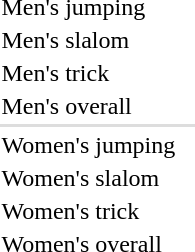<table>
<tr>
<td>Men's jumping</td>
<td></td>
<td></td>
<td></td>
</tr>
<tr>
<td>Men's slalom</td>
<td></td>
<td></td>
<td></td>
</tr>
<tr>
<td>Men's trick</td>
<td></td>
<td></td>
<td></td>
</tr>
<tr>
<td>Men's overall</td>
<td></td>
<td></td>
<td></td>
</tr>
<tr style="background:#dddddd;">
<td colspan=7></td>
</tr>
<tr>
<td>Women's jumping</td>
<td></td>
<td></td>
<td></td>
</tr>
<tr>
<td>Women's slalom</td>
<td></td>
<td></td>
<td></td>
</tr>
<tr>
<td>Women's trick</td>
<td></td>
<td></td>
<td></td>
</tr>
<tr>
<td>Women's overall</td>
<td></td>
<td></td>
<td></td>
</tr>
</table>
